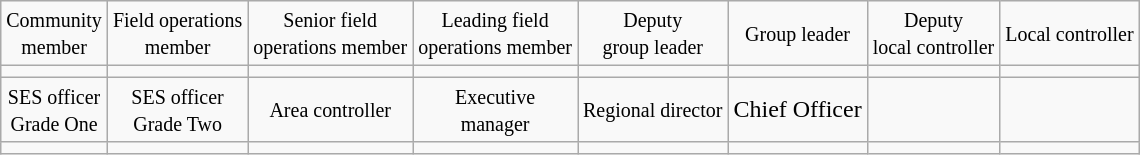<table class="wikitable" style="text-align:center">
<tr>
<td><small>Community<br> member</small></td>
<td><small>Field operations<br> member</small></td>
<td><small>Senior field<br> operations member</small></td>
<td><small>Leading field<br> operations member</small></td>
<td><small>Deputy<br>group leader</small></td>
<td><small>Group leader</small></td>
<td><small>Deputy<br> local controller</small></td>
<td><small>Local controller</small></td>
</tr>
<tr>
<td></td>
<td></td>
<td></td>
<td></td>
<td></td>
<td></td>
<td></td>
<td></td>
</tr>
<tr>
<td><small>SES officer<br> Grade One</small></td>
<td><small>SES officer<br> Grade Two</small></td>
<td><small>Area controller</small></td>
<td><small>Executive<br> manager</small></td>
<td><small>Regional director</small></td>
<td>Chief Officer</td>
<td></td>
<td></td>
</tr>
<tr>
<td></td>
<td></td>
<td></td>
<td></td>
<td></td>
<td></td>
<td></td>
</tr>
</table>
